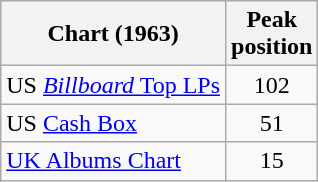<table class="wikitable">
<tr>
<th>Chart (1963)</th>
<th>Peak<br>position</th>
</tr>
<tr>
<td>US <a href='#'><em>Billboard</em> Top LPs</a></td>
<td align="center">102</td>
</tr>
<tr>
<td>US <a href='#'>Cash Box</a></td>
<td align="center">51</td>
</tr>
<tr>
<td><a href='#'>UK Albums Chart</a></td>
<td align="center">15</td>
</tr>
</table>
